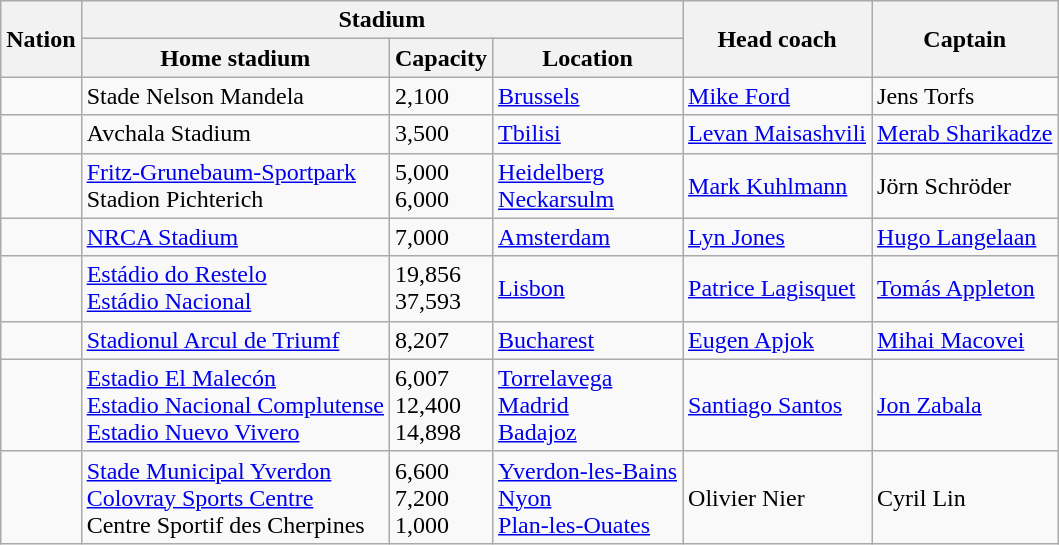<table class="wikitable">
<tr>
<th rowspan="2">Nation</th>
<th colspan="3">Stadium</th>
<th rowspan="2">Head coach</th>
<th rowspan="2">Captain</th>
</tr>
<tr>
<th>Home stadium</th>
<th>Capacity</th>
<th>Location</th>
</tr>
<tr>
<td></td>
<td>Stade Nelson Mandela</td>
<td>2,100</td>
<td><a href='#'>Brussels</a></td>
<td> <a href='#'>Mike Ford</a></td>
<td>Jens Torfs</td>
</tr>
<tr>
<td></td>
<td>Avchala Stadium</td>
<td>3,500</td>
<td><a href='#'>Tbilisi</a></td>
<td> <a href='#'>Levan Maisashvili</a></td>
<td><a href='#'>Merab Sharikadze</a></td>
</tr>
<tr>
<td></td>
<td><a href='#'>Fritz-Grunebaum-Sportpark</a><br>Stadion Pichterich</td>
<td>5,000<br>6,000</td>
<td><a href='#'>Heidelberg</a><br><a href='#'>Neckarsulm</a></td>
<td> <a href='#'>Mark Kuhlmann</a></td>
<td>Jörn Schröder</td>
</tr>
<tr>
<td></td>
<td><a href='#'>NRCA Stadium</a></td>
<td>7,000</td>
<td><a href='#'>Amsterdam</a></td>
<td> <a href='#'>Lyn Jones</a></td>
<td><a href='#'>Hugo Langelaan</a></td>
</tr>
<tr>
<td></td>
<td><a href='#'>Estádio do Restelo</a><br><a href='#'>Estádio Nacional</a></td>
<td>19,856<br>37,593</td>
<td><a href='#'>Lisbon</a></td>
<td> <a href='#'>Patrice Lagisquet</a></td>
<td><a href='#'>Tomás Appleton</a></td>
</tr>
<tr>
<td></td>
<td><a href='#'>Stadionul Arcul de Triumf</a></td>
<td>8,207</td>
<td><a href='#'>Bucharest</a></td>
<td> <a href='#'>Eugen Apjok</a></td>
<td><a href='#'>Mihai Macovei</a></td>
</tr>
<tr>
<td></td>
<td><a href='#'>Estadio El Malecón</a><br><a href='#'>Estadio Nacional Complutense</a><br><a href='#'>Estadio Nuevo Vivero</a></td>
<td>6,007<br>12,400<br>14,898</td>
<td><a href='#'>Torrelavega</a><br><a href='#'>Madrid</a><br> <a href='#'>Badajoz</a></td>
<td> <a href='#'>Santiago Santos</a></td>
<td><a href='#'>Jon Zabala</a></td>
</tr>
<tr>
<td></td>
<td><a href='#'>Stade Municipal Yverdon</a> <br> <a href='#'>Colovray Sports Centre</a> <br> Centre Sportif des Cherpines</td>
<td>6,600<br>7,200<br>1,000</td>
<td><a href='#'>Yverdon-les-Bains</a><br><a href='#'>Nyon</a><br><a href='#'>Plan-les-Ouates</a></td>
<td> Olivier Nier</td>
<td>Cyril Lin</td>
</tr>
</table>
